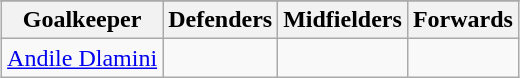<table class="wikitable" style="margin: 0 auto;">
<tr>
</tr>
<tr>
<th>Goalkeeper</th>
<th>Defenders</th>
<th>Midfielders</th>
<th>Forwards</th>
</tr>
<tr>
<td valign=top> <a href='#'>Andile Dlamini</a></td>
<td valign=top></td>
<td valign=top></td>
<td valign=top></td>
</tr>
</table>
